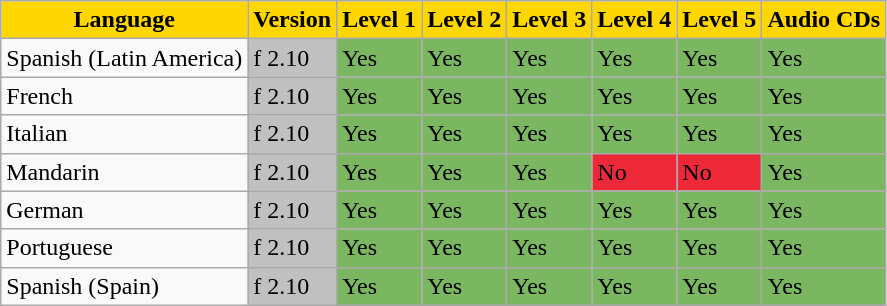<table class="wikitable sortable">
<tr>
<th style="background:  	#FFD700">Language</th>
<th style="background:  	#FFD700">Version</th>
<th style="background:  	#FFD700">Level 1</th>
<th style="background:  	#FFD700">Level 2</th>
<th style="background:  	#FFD700">Level 3</th>
<th style="background:  	#FFD700">Level 4</th>
<th style="background:  	#FFD700">Level 5</th>
<th style="background:  	#FFD700">Audio CDs</th>
</tr>
<tr>
<td>Spanish (Latin America)</td>
<td style="background: silver">f 2.10</td>
<td style="background: #7BB661">Yes</td>
<td style="background: #7BB661">Yes</td>
<td style="background: #7BB661">Yes</td>
<td style="background: #7BB661">Yes</td>
<td style="background: #7BB661">Yes</td>
<td style="background: #7BB661">Yes</td>
</tr>
<tr>
<td>French</td>
<td style="background: silver">f 2.10</td>
<td style="background: #7BB661">Yes</td>
<td style="background: #7BB661">Yes</td>
<td style="background: #7BB661">Yes</td>
<td style="background: #7BB661">Yes</td>
<td style="background: #7BB661">Yes</td>
<td style="background: #7BB661">Yes</td>
</tr>
<tr>
<td>Italian</td>
<td style="background: silver">f 2.10</td>
<td style="background: #7BB661">Yes</td>
<td style="background: #7BB661">Yes</td>
<td style="background: #7BB661">Yes</td>
<td style="background: #7BB661">Yes</td>
<td style="background: #7BB661">Yes</td>
<td style="background: #7BB661">Yes</td>
</tr>
<tr>
<td>Mandarin</td>
<td style="background: silver">f 2.10</td>
<td style="background: #7BB661">Yes</td>
<td style="background: #7BB661">Yes</td>
<td style="background: #7BB661">Yes</td>
<td style="background: #ED2939">No</td>
<td style="background:  	#ED2939">No</td>
<td style="background: #7BB661">Yes</td>
</tr>
<tr>
<td>German</td>
<td style="background: silver">f 2.10</td>
<td style="background: #7BB661">Yes</td>
<td style="background: #7BB661">Yes</td>
<td style="background: #7BB661">Yes</td>
<td style="background: #7BB661">Yes</td>
<td style="background: #7BB661">Yes</td>
<td style="background: #7BB661">Yes</td>
</tr>
<tr>
<td>Portuguese</td>
<td style="background: silver">f 2.10</td>
<td style="background: #7BB661">Yes</td>
<td style="background: #7BB661">Yes</td>
<td style="background: #7BB661">Yes</td>
<td style="background: #7BB661">Yes</td>
<td style="background: #7BB661">Yes</td>
<td style="background: #7BB661">Yes</td>
</tr>
<tr>
<td>Spanish (Spain)</td>
<td style="background: silver">f 2.10</td>
<td style="background: #7BB661">Yes</td>
<td style="background: #7BB661">Yes</td>
<td style="background: #7BB661">Yes</td>
<td style="background: #7BB661">Yes</td>
<td style="background: #7BB661">Yes</td>
<td style="background: #7BB661">Yes</td>
</tr>
</table>
